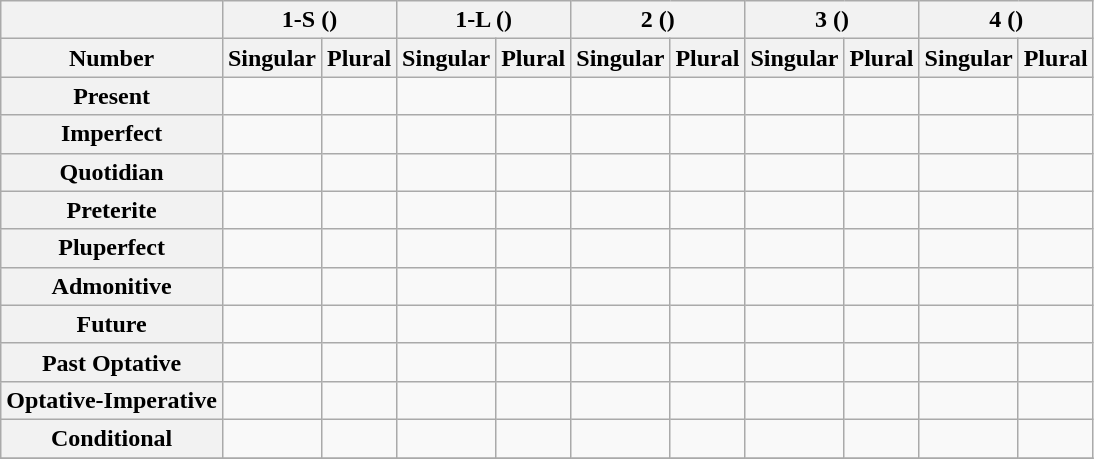<table class="wikitable" style="text-align: center;">
<tr>
<th></th>
<th colspan="2">1-S ()</th>
<th colspan="2">1-L ()</th>
<th colspan="2">2 ()</th>
<th colspan="2">3 ()</th>
<th colspan="2">4 ()</th>
</tr>
<tr>
<th>Number</th>
<th>Singular</th>
<th>Plural</th>
<th>Singular</th>
<th>Plural</th>
<th>Singular</th>
<th>Plural</th>
<th>Singular</th>
<th>Plural</th>
<th>Singular</th>
<th>Plural</th>
</tr>
<tr>
<th>Present</th>
<td></td>
<td></td>
<td></td>
<td></td>
<td></td>
<td></td>
<td></td>
<td></td>
<td></td>
<td></td>
</tr>
<tr>
<th>Imperfect</th>
<td></td>
<td></td>
<td></td>
<td></td>
<td></td>
<td></td>
<td></td>
<td></td>
<td></td>
<td></td>
</tr>
<tr>
<th>Quotidian</th>
<td></td>
<td></td>
<td></td>
<td></td>
<td></td>
<td></td>
<td></td>
<td></td>
<td></td>
<td></td>
</tr>
<tr>
<th>Preterite</th>
<td></td>
<td></td>
<td></td>
<td></td>
<td></td>
<td></td>
<td></td>
<td></td>
<td></td>
<td></td>
</tr>
<tr>
<th>Pluperfect</th>
<td></td>
<td></td>
<td></td>
<td></td>
<td></td>
<td></td>
<td></td>
<td></td>
<td></td>
<td></td>
</tr>
<tr>
<th>Admonitive</th>
<td></td>
<td></td>
<td></td>
<td></td>
<td></td>
<td></td>
<td></td>
<td></td>
<td></td>
<td></td>
</tr>
<tr>
<th>Future</th>
<td></td>
<td></td>
<td></td>
<td></td>
<td></td>
<td></td>
<td></td>
<td></td>
<td></td>
<td></td>
</tr>
<tr>
<th>Past Optative</th>
<td></td>
<td></td>
<td></td>
<td></td>
<td></td>
<td></td>
<td></td>
<td></td>
<td></td>
<td></td>
</tr>
<tr>
<th>Optative-Imperative</th>
<td></td>
<td></td>
<td></td>
<td></td>
<td></td>
<td></td>
<td></td>
<td></td>
<td></td>
<td></td>
</tr>
<tr>
<th>Conditional</th>
<td></td>
<td></td>
<td></td>
<td></td>
<td></td>
<td></td>
<td></td>
<td></td>
<td></td>
<td></td>
</tr>
<tr>
</tr>
</table>
